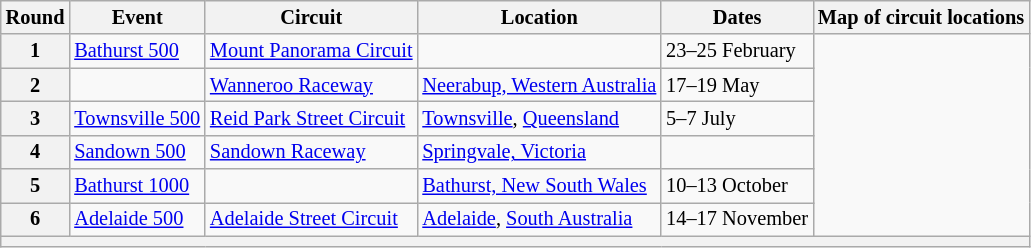<table class="wikitable" style=font-size:85%;>
<tr>
<th>Round</th>
<th>Event</th>
<th>Circuit</th>
<th>Location</th>
<th>Dates</th>
<th>Map of circuit locations</th>
</tr>
<tr>
<th>1</th>
<td><a href='#'>Bathurst 500</a></td>
<td> <a href='#'>Mount Panorama Circuit</a></td>
<td></td>
<td>23–25 February</td>
<td rowspan=6></td>
</tr>
<tr>
<th>2</th>
<td></td>
<td> <a href='#'>Wanneroo Raceway</a></td>
<td><a href='#'>Neerabup, Western Australia</a></td>
<td>17–19 May</td>
</tr>
<tr>
<th>3</th>
<td><a href='#'>Townsville 500</a></td>
<td> <a href='#'>Reid Park Street Circuit</a></td>
<td><a href='#'>Townsville</a>, <a href='#'>Queensland</a></td>
<td>5–7 July</td>
</tr>
<tr>
<th>4</th>
<td><a href='#'>Sandown 500</a></td>
<td> <a href='#'>Sandown Raceway</a></td>
<td><a href='#'>Springvale, Victoria</a></td>
<td></td>
</tr>
<tr>
<th>5</th>
<td><a href='#'>Bathurst 1000</a></td>
<td></td>
<td><a href='#'>Bathurst, New South Wales</a></td>
<td>10–13 October</td>
</tr>
<tr>
<th>6</th>
<td><a href='#'>Adelaide 500</a></td>
<td> <a href='#'>Adelaide Street Circuit</a></td>
<td><a href='#'>Adelaide</a>, <a href='#'>South Australia</a></td>
<td>14–17 November</td>
</tr>
<tr>
<th colspan="6"></th>
</tr>
</table>
